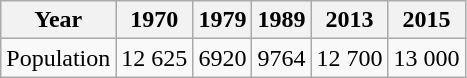<table class="wikitable">
<tr>
<th>Year</th>
<th>1970</th>
<th>1979</th>
<th>1989</th>
<th>2013</th>
<th>2015</th>
</tr>
<tr>
<td>Population</td>
<td>12 625</td>
<td>6920</td>
<td>9764</td>
<td>12 700</td>
<td>13 000</td>
</tr>
</table>
